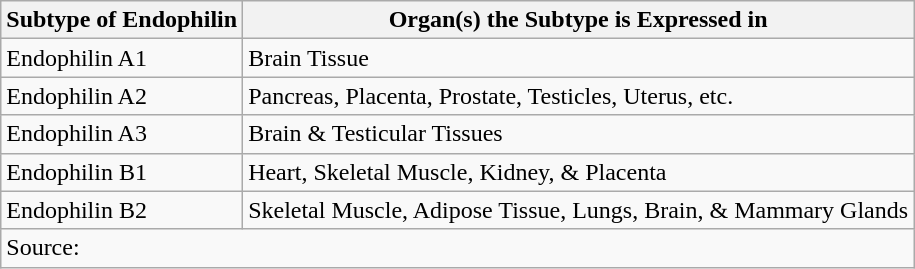<table class="wikitable">
<tr>
<th>Subtype of Endophilin</th>
<th>Organ(s) the Subtype is Expressed in</th>
</tr>
<tr>
<td>Endophilin A1</td>
<td>Brain Tissue</td>
</tr>
<tr>
<td>Endophilin A2</td>
<td>Pancreas, Placenta, Prostate, Testicles, Uterus, etc.</td>
</tr>
<tr>
<td>Endophilin A3</td>
<td>Brain & Testicular Tissues</td>
</tr>
<tr>
<td>Endophilin B1</td>
<td>Heart, Skeletal Muscle, Kidney, & Placenta</td>
</tr>
<tr>
<td>Endophilin B2</td>
<td>Skeletal Muscle, Adipose Tissue, Lungs, Brain, & Mammary Glands</td>
</tr>
<tr>
<td colspan="2">Source: </td>
</tr>
</table>
